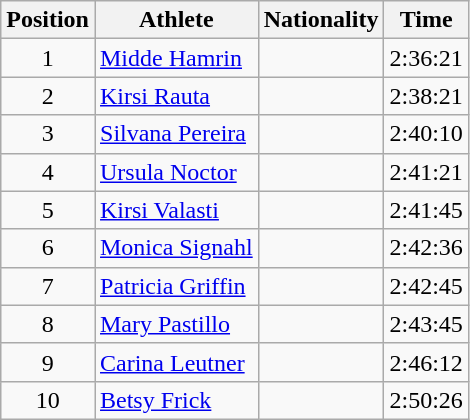<table class="wikitable sortable">
<tr>
<th>Position</th>
<th>Athlete</th>
<th>Nationality</th>
<th>Time</th>
</tr>
<tr>
<td style="text-align:center">1</td>
<td><a href='#'>Midde Hamrin</a></td>
<td></td>
<td>2:36:21</td>
</tr>
<tr>
<td style="text-align:center">2</td>
<td><a href='#'>Kirsi Rauta</a></td>
<td></td>
<td>2:38:21</td>
</tr>
<tr>
<td style="text-align:center">3</td>
<td><a href='#'>Silvana Pereira</a></td>
<td></td>
<td>2:40:10</td>
</tr>
<tr>
<td style="text-align:center">4</td>
<td><a href='#'>Ursula Noctor</a></td>
<td></td>
<td>2:41:21</td>
</tr>
<tr>
<td style="text-align:center">5</td>
<td><a href='#'>Kirsi Valasti</a></td>
<td></td>
<td>2:41:45</td>
</tr>
<tr>
<td style="text-align:center">6</td>
<td><a href='#'>Monica Signahl</a></td>
<td></td>
<td>2:42:36</td>
</tr>
<tr>
<td style="text-align:center">7</td>
<td><a href='#'>Patricia Griffin</a></td>
<td></td>
<td>2:42:45</td>
</tr>
<tr>
<td style="text-align:center">8</td>
<td><a href='#'>Mary Pastillo</a></td>
<td></td>
<td>2:43:45</td>
</tr>
<tr>
<td style="text-align:center">9</td>
<td><a href='#'>Carina Leutner</a></td>
<td></td>
<td>2:46:12</td>
</tr>
<tr>
<td style="text-align:center">10</td>
<td><a href='#'>Betsy Frick</a></td>
<td></td>
<td>2:50:26</td>
</tr>
</table>
